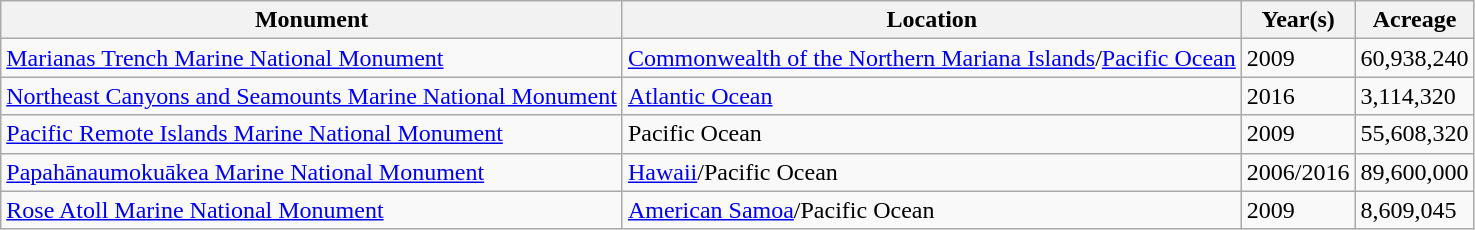<table class="wikitable sortable">
<tr>
<th>Monument</th>
<th>Location</th>
<th>Year(s)</th>
<th>Acreage</th>
</tr>
<tr>
<td><a href='#'>Marianas Trench Marine National Monument</a></td>
<td><a href='#'>Commonwealth of the Northern Mariana Islands</a>/<a href='#'>Pacific Ocean</a></td>
<td>2009</td>
<td>60,938,240</td>
</tr>
<tr>
<td><a href='#'>Northeast Canyons and Seamounts Marine National Monument</a></td>
<td><a href='#'>Atlantic Ocean</a></td>
<td>2016</td>
<td>3,114,320</td>
</tr>
<tr>
<td><a href='#'>Pacific Remote Islands Marine National Monument</a></td>
<td>Pacific Ocean</td>
<td>2009</td>
<td>55,608,320</td>
</tr>
<tr>
<td><a href='#'>Papahānaumokuākea Marine National Monument</a></td>
<td><a href='#'>Hawaii</a>/Pacific Ocean</td>
<td>2006/2016</td>
<td>89,600,000</td>
</tr>
<tr>
<td><a href='#'>Rose Atoll Marine National Monument</a></td>
<td><a href='#'>American Samoa</a>/Pacific Ocean</td>
<td>2009</td>
<td>8,609,045</td>
</tr>
</table>
